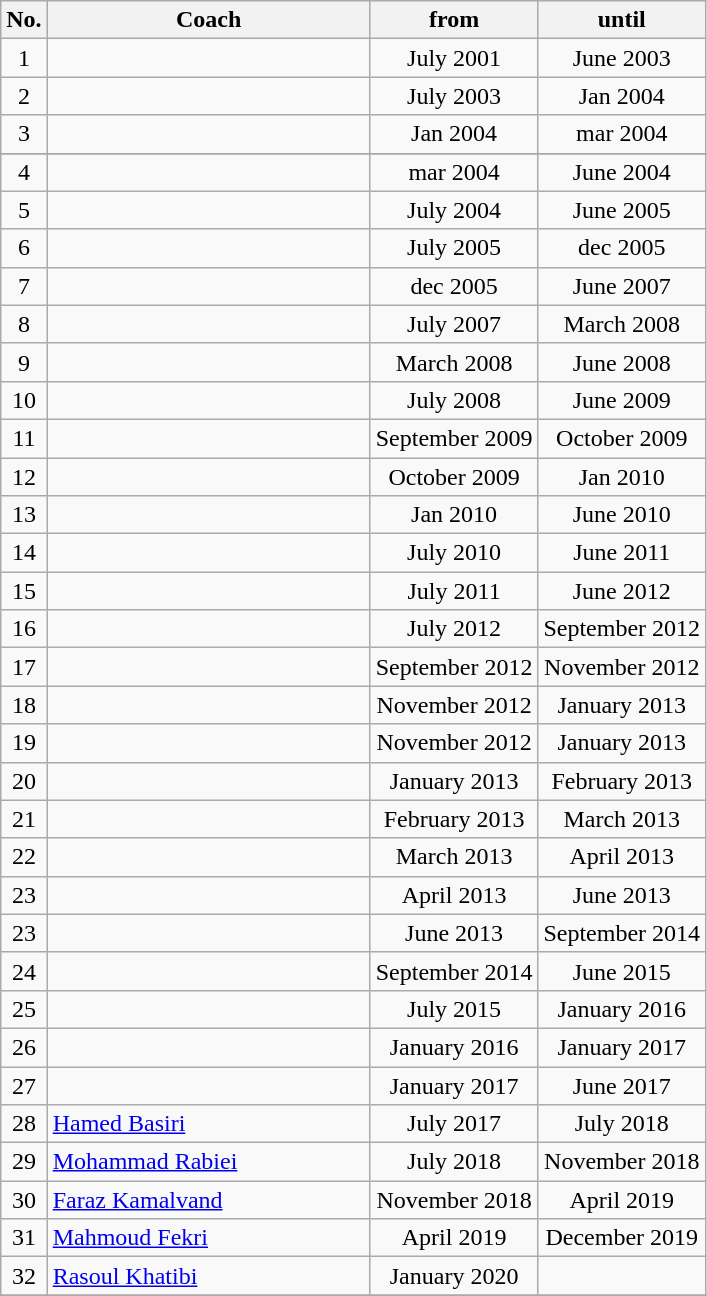<table class="wikitable sortable" style="text-align:center">
<tr>
<th>No.</th>
<th style="width:13em">Coach</th>
<th>from</th>
<th>until</th>
</tr>
<tr>
<td>1</td>
<td align=left> </td>
<td>July 2001</td>
<td>June 2003</td>
</tr>
<tr>
<td>2</td>
<td align=left> </td>
<td>July 2003</td>
<td>Jan 2004</td>
</tr>
<tr>
<td>3</td>
<td align=left> </td>
<td>Jan 2004</td>
<td>mar 2004</td>
</tr>
<tr>
</tr>
<tr>
<td>4</td>
<td align=left> </td>
<td>mar 2004</td>
<td>June 2004</td>
</tr>
<tr>
<td>5</td>
<td align=left> </td>
<td>July 2004</td>
<td>June 2005</td>
</tr>
<tr>
<td>6</td>
<td align=left> </td>
<td>July 2005</td>
<td>dec 2005</td>
</tr>
<tr>
<td>7</td>
<td align=left> </td>
<td>dec 2005</td>
<td>June 2007</td>
</tr>
<tr>
<td>8</td>
<td align=left> </td>
<td>July 2007</td>
<td>March 2008</td>
</tr>
<tr>
<td>9</td>
<td align=left> </td>
<td>March 2008</td>
<td>June 2008</td>
</tr>
<tr>
<td>10</td>
<td align=left> </td>
<td>July 2008</td>
<td>June 2009</td>
</tr>
<tr>
<td>11</td>
<td align=left> </td>
<td>September 2009</td>
<td>October 2009</td>
</tr>
<tr>
<td>12</td>
<td align=left> </td>
<td>October 2009</td>
<td>Jan 2010</td>
</tr>
<tr>
<td>13</td>
<td align=left> </td>
<td>Jan 2010</td>
<td>June 2010</td>
</tr>
<tr>
<td>14</td>
<td align=left> </td>
<td>July 2010</td>
<td>June 2011</td>
</tr>
<tr>
<td>15</td>
<td align=left> </td>
<td>July 2011</td>
<td>June 2012</td>
</tr>
<tr>
<td>16</td>
<td align=left> </td>
<td>July 2012</td>
<td>September 2012</td>
</tr>
<tr>
<td>17</td>
<td align=left> </td>
<td>September 2012</td>
<td>November 2012</td>
</tr>
<tr>
<td>18</td>
<td align=left> </td>
<td>November 2012</td>
<td>January 2013</td>
</tr>
<tr>
<td>19</td>
<td align=left> </td>
<td>November 2012</td>
<td>January 2013</td>
</tr>
<tr>
<td>20</td>
<td align=left> </td>
<td>January 2013</td>
<td>February 2013</td>
</tr>
<tr>
<td>21</td>
<td align=left> </td>
<td>February 2013</td>
<td>March 2013</td>
</tr>
<tr>
<td>22</td>
<td align=left> </td>
<td>March 2013</td>
<td>April 2013</td>
</tr>
<tr>
<td>23</td>
<td align=left> </td>
<td>April 2013</td>
<td>June 2013</td>
</tr>
<tr>
<td>23</td>
<td align=left> </td>
<td>June 2013</td>
<td>September 2014</td>
</tr>
<tr>
<td>24</td>
<td align=left> </td>
<td>September 2014</td>
<td>June 2015</td>
</tr>
<tr>
<td>25</td>
<td align=left> </td>
<td>July 2015</td>
<td>January 2016</td>
</tr>
<tr>
<td>26</td>
<td align=left> </td>
<td>January 2016</td>
<td>January 2017</td>
</tr>
<tr>
<td>27</td>
<td align=left> </td>
<td>January 2017</td>
<td>June 2017</td>
</tr>
<tr>
<td>28</td>
<td align=left> <a href='#'>Hamed Basiri</a></td>
<td>July 2017</td>
<td>July 2018</td>
</tr>
<tr>
<td>29</td>
<td align=left> <a href='#'>Mohammad Rabiei</a></td>
<td>July 2018</td>
<td>November 2018</td>
</tr>
<tr>
<td>30</td>
<td align=left> <a href='#'>Faraz Kamalvand</a></td>
<td>November 2018</td>
<td>April 2019</td>
</tr>
<tr>
<td>31</td>
<td align=left> <a href='#'>Mahmoud Fekri</a></td>
<td>April 2019</td>
<td>December 2019</td>
</tr>
<tr>
<td>32</td>
<td align=left> <a href='#'>Rasoul Khatibi</a></td>
<td>January 2020</td>
<td></td>
</tr>
<tr>
</tr>
</table>
